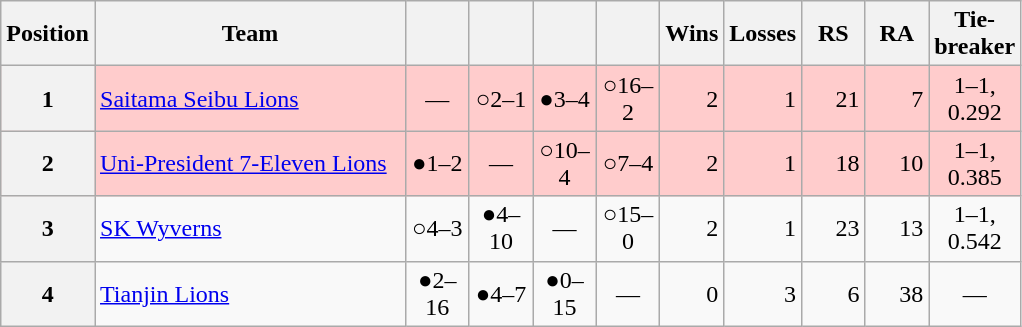<table class="wikitable">
<tr>
<th>Position</th>
<th width="200">Team</th>
<th width="35"></th>
<th width="35"></th>
<th width="35"></th>
<th width="35"></th>
<th width="35">Wins</th>
<th width="35">Losses</th>
<th width="35">RS</th>
<th width="35">RA</th>
<th width="40">Tie-breaker</th>
</tr>
<tr bgcolor="FFCCCC">
<th>1</th>
<td><a href='#'>Saitama Seibu Lions</a></td>
<td align="center">—</td>
<td align="center">○2–1</td>
<td align="center">●3–4</td>
<td align="center">○16–2</td>
<td align="right">2</td>
<td align="right">1</td>
<td align="right">21</td>
<td align="right">7</td>
<td align="center">1–1, 0.292</td>
</tr>
<tr bgcolor="FFCCCC">
<th>2</th>
<td><a href='#'>Uni-President 7-Eleven Lions</a></td>
<td align="center">●1–2</td>
<td align="center">—</td>
<td align="center">○10–4</td>
<td align="center">○7–4</td>
<td align="right">2</td>
<td align="right">1</td>
<td align="right">18</td>
<td align="right">10</td>
<td align="center">1–1, 0.385</td>
</tr>
<tr>
<th>3</th>
<td><a href='#'>SK Wyverns</a></td>
<td align="center">○4–3</td>
<td align="center">●4–10</td>
<td align="center">—</td>
<td align="center">○15–0</td>
<td align="right">2</td>
<td align="right">1</td>
<td align="right">23</td>
<td align="right">13</td>
<td align="center">1–1, 0.542</td>
</tr>
<tr>
<th>4</th>
<td><a href='#'>Tianjin Lions</a></td>
<td align="center">●2–16</td>
<td align="center">●4–7</td>
<td align="center">●0–15</td>
<td align="center">—</td>
<td align="right">0</td>
<td align="right">3</td>
<td align="right">6</td>
<td align="right">38</td>
<td align="center">—</td>
</tr>
</table>
